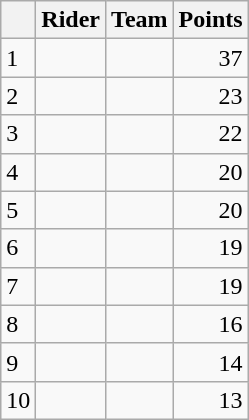<table class="wikitable">
<tr>
<th></th>
<th>Rider</th>
<th>Team</th>
<th>Points</th>
</tr>
<tr>
<td>1</td>
<td> </td>
<td></td>
<td align="right">37</td>
</tr>
<tr>
<td>2</td>
<td></td>
<td></td>
<td align="right">23</td>
</tr>
<tr>
<td>3</td>
<td> </td>
<td></td>
<td align="right">22</td>
</tr>
<tr>
<td>4</td>
<td></td>
<td></td>
<td align="right">20</td>
</tr>
<tr>
<td>5</td>
<td></td>
<td></td>
<td align="right">20</td>
</tr>
<tr>
<td>6</td>
<td></td>
<td></td>
<td align="right">19</td>
</tr>
<tr>
<td>7</td>
<td></td>
<td></td>
<td align="right">19</td>
</tr>
<tr>
<td>8</td>
<td></td>
<td></td>
<td align="right">16</td>
</tr>
<tr>
<td>9</td>
<td></td>
<td></td>
<td align="right">14</td>
</tr>
<tr>
<td>10</td>
<td></td>
<td></td>
<td align="right">13</td>
</tr>
</table>
